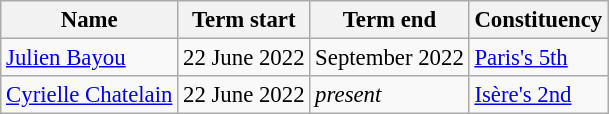<table class="wikitable" style="font-size:95%;">
<tr>
<th>Name</th>
<th>Term start</th>
<th>Term end</th>
<th>Constituency</th>
</tr>
<tr>
<td><a href='#'>Julien Bayou</a></td>
<td>22 June 2022</td>
<td>September 2022</td>
<td><a href='#'>Paris's 5th</a></td>
</tr>
<tr>
<td><a href='#'>Cyrielle Chatelain</a></td>
<td>22 June 2022</td>
<td><em>present</em></td>
<td><a href='#'>Isère's 2nd</a></td>
</tr>
</table>
